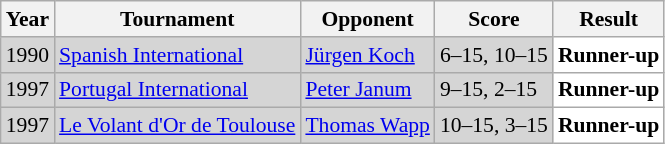<table class="sortable wikitable" style="font-size: 90%;">
<tr>
<th>Year</th>
<th>Tournament</th>
<th>Opponent</th>
<th>Score</th>
<th>Result</th>
</tr>
<tr style="background:#D5D5D5">
<td align="center">1990</td>
<td align="left"><a href='#'>Spanish International</a></td>
<td align="left"> <a href='#'>Jürgen Koch</a></td>
<td align="left">6–15, 10–15</td>
<td style="text-align:left; background:white"> <strong>Runner-up</strong></td>
</tr>
<tr style="background:#D5D5D5">
<td align="center">1997</td>
<td align="left"><a href='#'>Portugal International</a></td>
<td align="left"> <a href='#'>Peter Janum</a></td>
<td align="left">9–15, 2–15</td>
<td style="text-align:left; background:white"> <strong>Runner-up</strong></td>
</tr>
<tr style="background:#D5D5D5">
<td align="center">1997</td>
<td align="left"><a href='#'>Le Volant d'Or de Toulouse</a></td>
<td align="left"> <a href='#'>Thomas Wapp</a></td>
<td align="left">10–15, 3–15</td>
<td style="text-align:left; background:white"> <strong>Runner-up</strong></td>
</tr>
</table>
